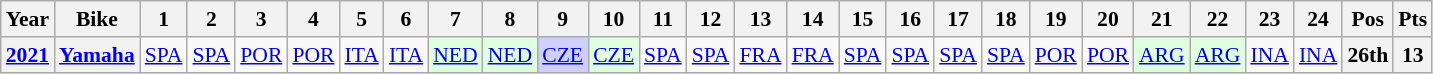<table class="wikitable" style="text-align:center; font-size:90%">
<tr>
<th>Year</th>
<th>Bike</th>
<th>1</th>
<th>2</th>
<th>3</th>
<th>4</th>
<th>5</th>
<th>6</th>
<th>7</th>
<th>8</th>
<th>9</th>
<th>10</th>
<th>11</th>
<th>12</th>
<th>13</th>
<th>14</th>
<th>15</th>
<th>16</th>
<th>17</th>
<th>18</th>
<th>19</th>
<th>20</th>
<th>21</th>
<th>22</th>
<th>23</th>
<th>24</th>
<th>Pos</th>
<th>Pts</th>
</tr>
<tr>
<th><a href='#'>2021</a></th>
<th><a href='#'>Yamaha</a></th>
<td style="background:#;"><a href='#'>SPA</a><br></td>
<td style="background:#;"><a href='#'>SPA</a><br></td>
<td style="background:#;"><a href='#'>POR</a><br></td>
<td style="background:#;"><a href='#'>POR</a><br></td>
<td style="background:#;"><a href='#'>ITA</a><br></td>
<td style="background:#;"><a href='#'>ITA</a><br></td>
<td style="background:#dfffdf;"><a href='#'>NED</a><br></td>
<td style="background:#dfffdf;"><a href='#'>NED</a><br></td>
<td style="background:#cfcfff;"><a href='#'>CZE</a><br></td>
<td style="background:#dfffdf;"><a href='#'>CZE</a><br></td>
<td><a href='#'>SPA</a></td>
<td><a href='#'>SPA</a></td>
<td><a href='#'>FRA</a></td>
<td><a href='#'>FRA</a></td>
<td><a href='#'>SPA</a></td>
<td><a href='#'>SPA</a></td>
<td style="background:#;"><a href='#'>SPA</a><br></td>
<td style="background:#;"><a href='#'>SPA</a><br></td>
<td><a href='#'>POR</a></td>
<td><a href='#'>POR</a></td>
<td style="background:#dfffdf;"><a href='#'>ARG</a><br></td>
<td style="background:#dfffdf;"><a href='#'>ARG</a><br></td>
<td><a href='#'>INA</a></td>
<td><a href='#'>INA</a></td>
<th>26th</th>
<th>13</th>
</tr>
</table>
